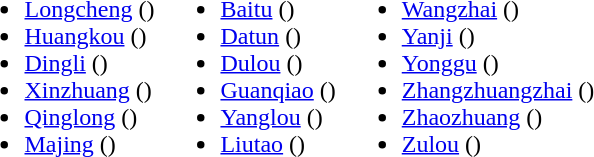<table>
<tr>
<td valign="top"><br><ul><li><a href='#'>Longcheng</a> ()</li><li><a href='#'>Huangkou</a> ()</li><li><a href='#'>Dingli</a> ()</li><li><a href='#'>Xinzhuang</a> ()</li><li><a href='#'>Qinglong</a> ()</li><li><a href='#'>Majing</a> ()</li></ul></td>
<td valign="top"><br><ul><li><a href='#'>Baitu</a> ()</li><li><a href='#'>Datun</a> ()</li><li><a href='#'>Dulou</a> ()</li><li><a href='#'>Guanqiao</a> ()</li><li><a href='#'>Yanglou</a> ()</li><li><a href='#'>Liutao</a> ()</li></ul></td>
<td valign="top"><br><ul><li><a href='#'>Wangzhai</a> ()</li><li><a href='#'>Yanji</a> ()</li><li><a href='#'>Yonggu</a> ()</li><li><a href='#'>Zhangzhuangzhai</a> ()</li><li><a href='#'>Zhaozhuang</a> ()</li><li><a href='#'>Zulou</a> ()</li></ul></td>
</tr>
</table>
